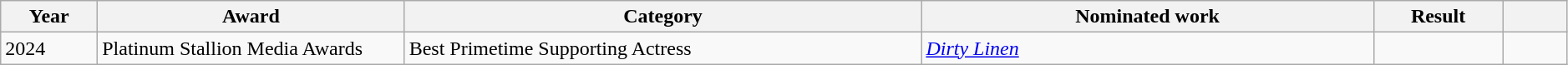<table class="wikitable sortable plainrowheaders" style="width:99%;">
<tr>
<th scope="col" style="width:6%;">Year</th>
<th scope="col" style="width:19%;">Award</th>
<th scope="col" style="width:32%;">Category</th>
<th scope="col" style="width:28%;">Nominated work</th>
<th scope="col" style="width:8%;">Result</th>
<th scope="col" style="width:4%;" class="unsortable"></th>
</tr>
<tr>
<td>2024</td>
<td>Platinum Stallion Media Awards</td>
<td>Best Primetime Supporting Actress</td>
<td><em><a href='#'>Dirty Linen</a></em></td>
<td></td>
<td></td>
</tr>
</table>
